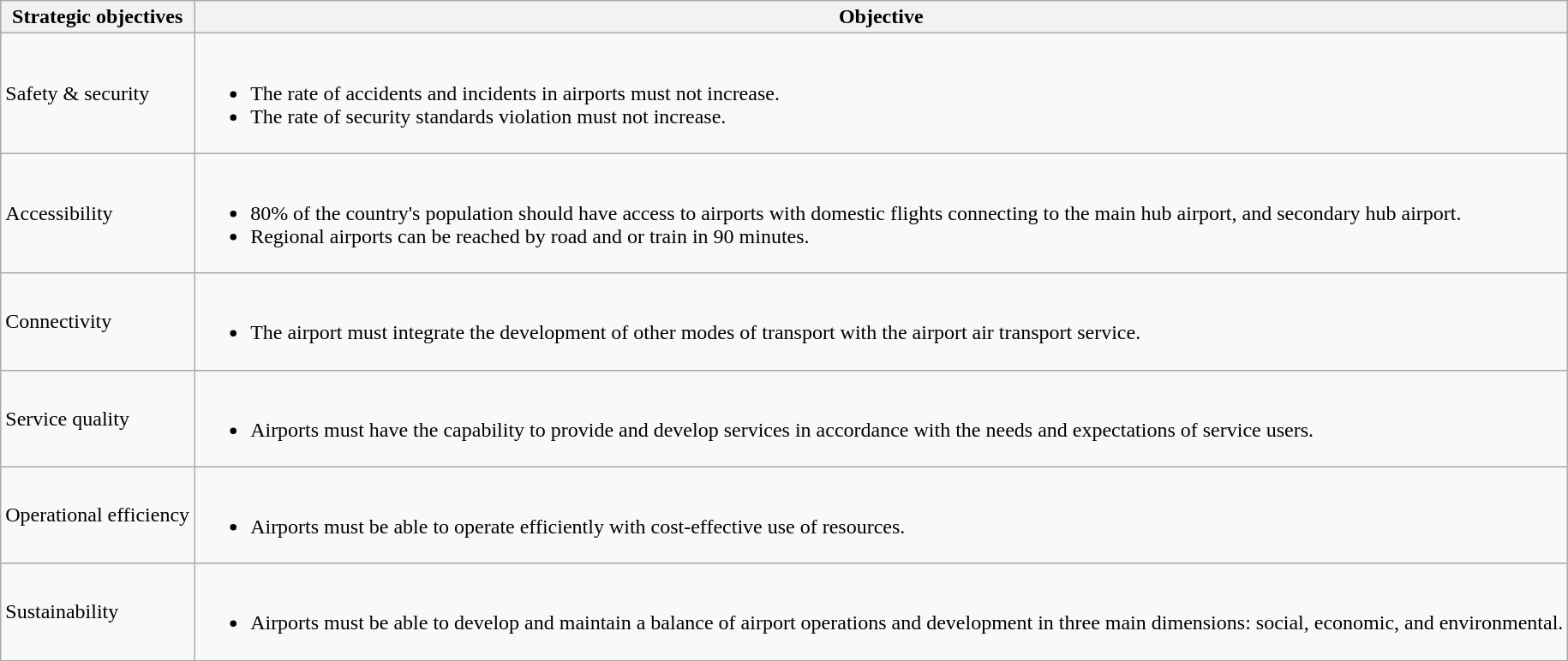<table class="wikitable">
<tr>
<th>Strategic objectives</th>
<th>Objective</th>
</tr>
<tr>
<td>Safety & security</td>
<td><br><ul><li>The rate of accidents and incidents in airports must not increase.</li><li>The rate of security standards violation must not increase.</li></ul></td>
</tr>
<tr>
<td>Accessibility</td>
<td><br><ul><li>80% of the country's population should have access to airports with domestic flights connecting to the main hub airport, and secondary hub airport.</li><li>Regional airports can be reached by road and or train in 90 minutes.</li></ul></td>
</tr>
<tr>
<td>Connectivity</td>
<td><br><ul><li>The airport must integrate the development of other modes of transport with the airport air transport service.</li></ul></td>
</tr>
<tr>
<td>Service quality</td>
<td><br><ul><li>Airports must have the capability to provide and develop services in accordance with the needs and expectations of service users.</li></ul></td>
</tr>
<tr>
<td>Operational efficiency</td>
<td><br><ul><li>Airports must be able to operate efficiently with cost-effective use of resources.</li></ul></td>
</tr>
<tr>
<td>Sustainability</td>
<td><br><ul><li>Airports must be able to develop and maintain a balance of airport operations and development in three main dimensions: social, economic, and environmental.</li></ul></td>
</tr>
</table>
